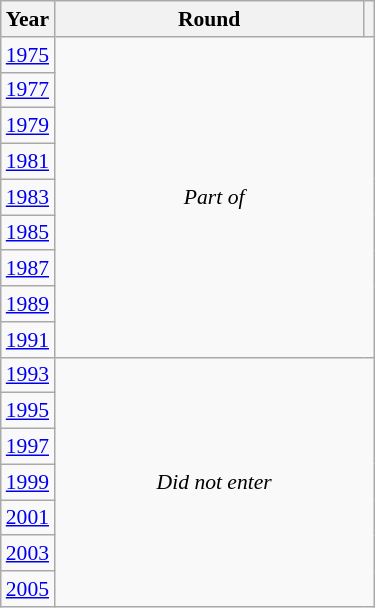<table class="wikitable" style="text-align: center; font-size:90%">
<tr>
<th>Year</th>
<th style="width:200px">Round</th>
<th></th>
</tr>
<tr>
<td><a href='#'>1975</a></td>
<td colspan="2" rowspan="9"><em>Part of </em></td>
</tr>
<tr>
<td><a href='#'>1977</a></td>
</tr>
<tr>
<td><a href='#'>1979</a></td>
</tr>
<tr>
<td><a href='#'>1981</a></td>
</tr>
<tr>
<td><a href='#'>1983</a></td>
</tr>
<tr>
<td><a href='#'>1985</a></td>
</tr>
<tr>
<td><a href='#'>1987</a></td>
</tr>
<tr>
<td><a href='#'>1989</a></td>
</tr>
<tr>
<td><a href='#'>1991</a></td>
</tr>
<tr>
<td><a href='#'>1993</a></td>
<td colspan="2" rowspan="7"><em>Did not enter</em></td>
</tr>
<tr>
<td><a href='#'>1995</a></td>
</tr>
<tr>
<td><a href='#'>1997</a></td>
</tr>
<tr>
<td><a href='#'>1999</a></td>
</tr>
<tr>
<td><a href='#'>2001</a></td>
</tr>
<tr>
<td><a href='#'>2003</a></td>
</tr>
<tr>
<td><a href='#'>2005</a></td>
</tr>
</table>
